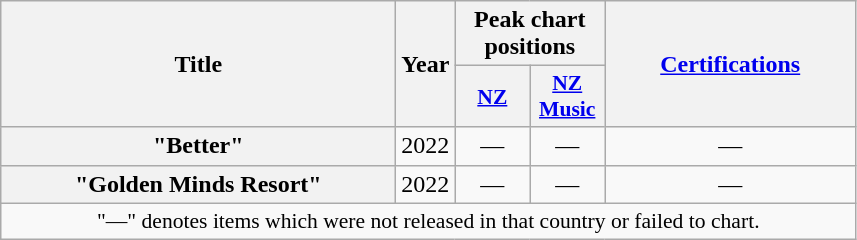<table class="wikitable plainrowheaders" style="text-align:center;">
<tr>
<th scope="col" rowspan="2" style="width:16em;">Title</th>
<th scope="col" rowspan="2">Year</th>
<th scope="col" colspan="2">Peak chart positions</th>
<th scope="col" rowspan="2" style="width:10em;"><a href='#'>Certifications</a></th>
</tr>
<tr>
<th scope="col" style="width:3em;font-size:90%;"><a href='#'>NZ</a></th>
<th scope="col" style="width:3em;font-size:90%;"><a href='#'>NZ Music</a></th>
</tr>
<tr>
<th scope="row">"Better"</th>
<td>2022</td>
<td>—</td>
<td>—</td>
<td>—</td>
</tr>
<tr>
<th scope="row">"Golden Minds Resort"</th>
<td>2022</td>
<td>—</td>
<td>—</td>
<td>—</td>
</tr>
<tr>
<td colspan="6" style="font-size:90%;">"—" denotes items which were not released in that country or failed to chart.</td>
</tr>
</table>
